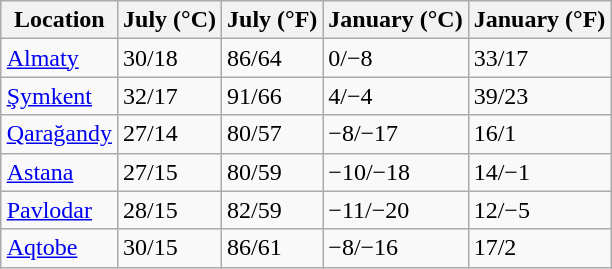<table class="wikitable sortable" style="margin:auto;">
<tr>
<th>Location</th>
<th>July (°C)</th>
<th>July (°F)</th>
<th>January (°C)</th>
<th>January (°F)</th>
</tr>
<tr>
<td><a href='#'>Almaty</a></td>
<td>30/18</td>
<td>86/64</td>
<td>0/−8</td>
<td>33/17</td>
</tr>
<tr>
<td><a href='#'>Şymkent</a></td>
<td>32/17</td>
<td>91/66</td>
<td>4/−4</td>
<td>39/23</td>
</tr>
<tr>
<td><a href='#'>Qarağandy</a></td>
<td>27/14</td>
<td>80/57</td>
<td>−8/−17</td>
<td>16/1</td>
</tr>
<tr>
<td><a href='#'>Astana</a></td>
<td>27/15</td>
<td>80/59</td>
<td>−10/−18</td>
<td>14/−1</td>
</tr>
<tr>
<td><a href='#'>Pavlodar</a></td>
<td>28/15</td>
<td>82/59</td>
<td>−11/−20</td>
<td>12/−5</td>
</tr>
<tr>
<td><a href='#'>Aqtobe</a></td>
<td>30/15</td>
<td>86/61</td>
<td>−8/−16</td>
<td>17/2</td>
</tr>
</table>
